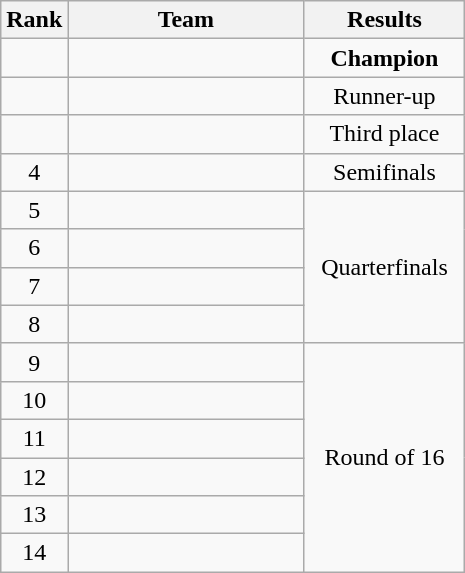<table class="wikitable" style="text-align:center">
<tr>
<th width="25">Rank</th>
<th width="150">Team</th>
<th width="100">Results</th>
</tr>
<tr>
<td></td>
<td align="left"><strong></strong></td>
<td><strong>Champion</strong></td>
</tr>
<tr>
<td></td>
<td align="left"></td>
<td>Runner-up</td>
</tr>
<tr>
<td></td>
<td align="left"></td>
<td>Third place</td>
</tr>
<tr>
<td>4</td>
<td align="left"></td>
<td>Semifinals</td>
</tr>
<tr>
<td>5</td>
<td align="left"></td>
<td rowspan="4">Quarterfinals</td>
</tr>
<tr>
<td>6</td>
<td align="left"></td>
</tr>
<tr>
<td>7</td>
<td align="left"></td>
</tr>
<tr>
<td>8</td>
<td align="left"></td>
</tr>
<tr>
<td>9</td>
<td align="left"></td>
<td rowspan="6">Round of 16</td>
</tr>
<tr>
<td>10</td>
<td align="left"></td>
</tr>
<tr>
<td>11</td>
<td align="left"></td>
</tr>
<tr>
<td>12</td>
<td align="left"></td>
</tr>
<tr>
<td>13</td>
<td align="left"></td>
</tr>
<tr>
<td>14</td>
<td align="left"></td>
</tr>
</table>
